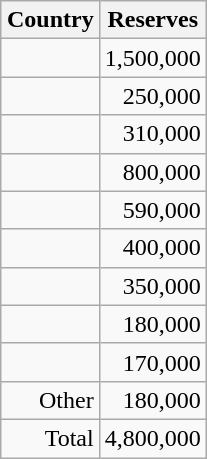<table class="wikitable sortable" style="text-align:right;float:right;margin-right:1em;">
<tr>
<th>Country</th>
<th>Reserves</th>
</tr>
<tr>
<td></td>
<td style="text-align:right">1,500,000</td>
</tr>
<tr>
<td></td>
<td style="text-align:right">250,000</td>
</tr>
<tr>
<td></td>
<td style="text-align:right">310,000</td>
</tr>
<tr>
<td></td>
<td style="text-align:right">800,000</td>
</tr>
<tr>
<td></td>
<td style="text-align:right">590,000</td>
</tr>
<tr>
<td></td>
<td style="text-align:right">400,000</td>
</tr>
<tr>
<td></td>
<td style="text-align:right">350,000</td>
</tr>
<tr>
<td></td>
<td style="text-align:right">180,000</td>
</tr>
<tr>
<td></td>
<td style="text-align:right">170,000</td>
</tr>
<tr>
<td>  Other</td>
<td style="text-align:right">180,000</td>
</tr>
<tr>
<td>  Total</td>
<td style="text-align:right">4,800,000</td>
</tr>
</table>
